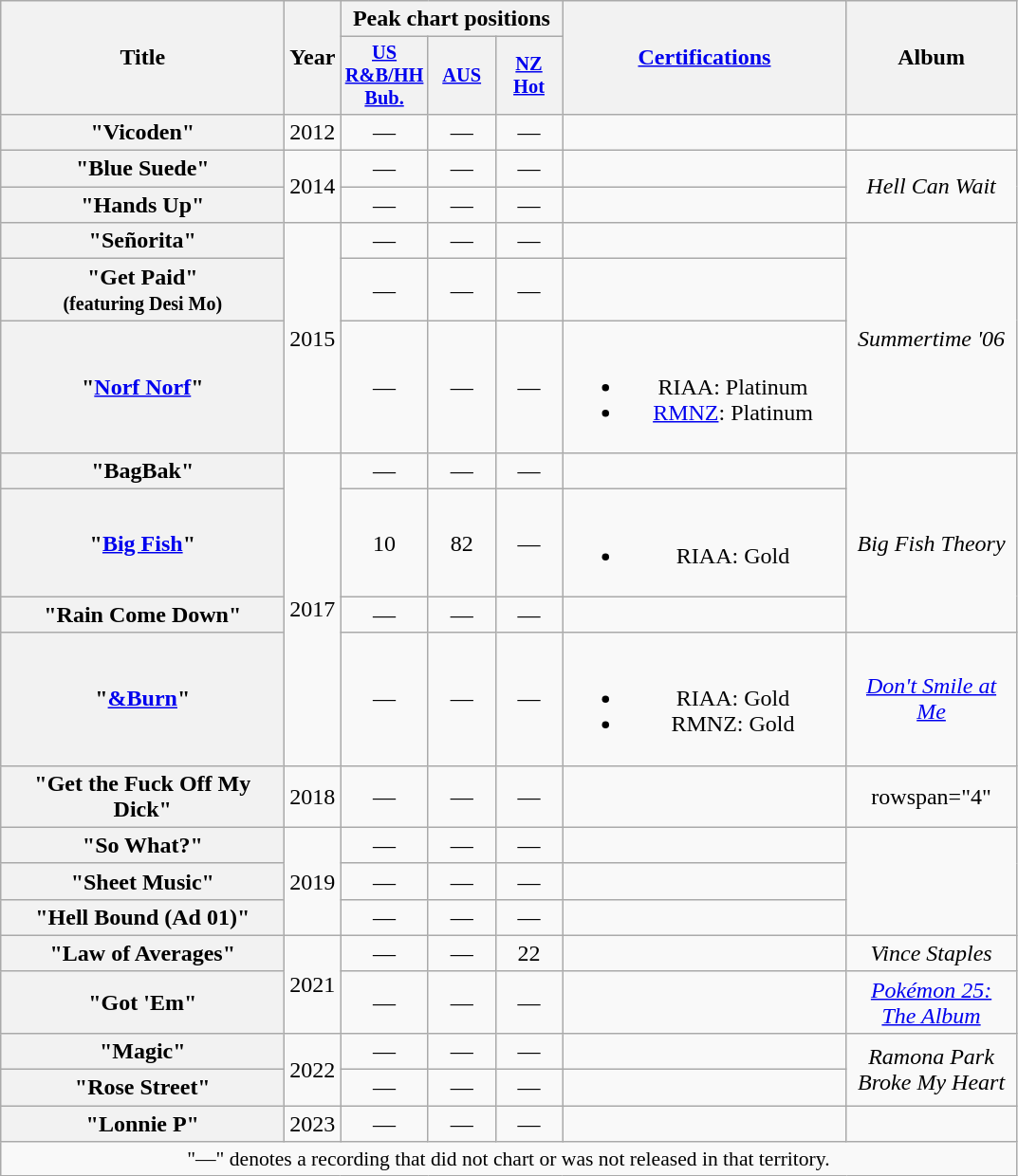<table class="wikitable plainrowheaders" style="text-align:center;">
<tr>
<th scope="col" rowspan="2" style="width:12em;">Title</th>
<th scope="col" rowspan="2" style="width:2em;">Year</th>
<th scope="col" colspan="3">Peak chart positions</th>
<th scope="col" rowspan="2" style="width:12em;"><a href='#'>Certifications</a></th>
<th scope="col" rowspan="2" style="width:7em;">Album</th>
</tr>
<tr>
<th scope="col" style="width:3em;font-size:85%;"><a href='#'>US<br>R&B/HH<br>Bub.</a><br></th>
<th scope="col" style="width:3em;font-size:85%;"><a href='#'>AUS</a><br></th>
<th scope="col" style="width:3em;font-size:85%;"><a href='#'>NZ<br>Hot</a><br></th>
</tr>
<tr>
<th scope="row">"Vicoden"</th>
<td>2012</td>
<td>—</td>
<td>—</td>
<td>—</td>
<td></td>
<td></td>
</tr>
<tr>
<th scope="row">"Blue Suede"</th>
<td rowspan="2">2014</td>
<td>—</td>
<td>—</td>
<td>—</td>
<td></td>
<td rowspan="2"><em>Hell Can Wait</em></td>
</tr>
<tr>
<th scope="row">"Hands Up"</th>
<td>—</td>
<td>—</td>
<td>—</td>
<td></td>
</tr>
<tr>
<th scope="row">"Señorita"</th>
<td rowspan="3">2015</td>
<td>—</td>
<td>—</td>
<td>—</td>
<td></td>
<td rowspan="3"><em>Summertime '06</em></td>
</tr>
<tr>
<th scope="row">"Get Paid"<br><small>(featuring Desi Mo)</small></th>
<td>—</td>
<td>—</td>
<td>—</td>
<td></td>
</tr>
<tr>
<th scope="row">"<a href='#'>Norf Norf</a>"</th>
<td>—</td>
<td>—</td>
<td>—</td>
<td><br><ul><li>RIAA: Platinum</li><li><a href='#'>RMNZ</a>: Platinum</li></ul></td>
</tr>
<tr>
<th scope="row">"BagBak"</th>
<td rowspan="4">2017</td>
<td>—</td>
<td>—</td>
<td>—</td>
<td></td>
<td rowspan="3"><em>Big Fish Theory</em></td>
</tr>
<tr>
<th scope="row">"<a href='#'>Big Fish</a>"</th>
<td>10</td>
<td>82</td>
<td>—</td>
<td><br><ul><li>RIAA: Gold</li></ul></td>
</tr>
<tr>
<th scope="row">"Rain Come Down"</th>
<td>—</td>
<td>—</td>
<td>—</td>
<td></td>
</tr>
<tr>
<th scope="row">"<a href='#'>&Burn</a>"<br></th>
<td>—</td>
<td>—</td>
<td>—</td>
<td><br><ul><li>RIAA: Gold</li><li>RMNZ: Gold</li></ul></td>
<td><em><a href='#'>Don't Smile at Me</a></em></td>
</tr>
<tr>
<th scope="row">"Get the Fuck Off My Dick"</th>
<td>2018</td>
<td>—</td>
<td>—</td>
<td>—</td>
<td></td>
<td>rowspan="4" </td>
</tr>
<tr>
<th scope="row">"So What?"</th>
<td rowspan="3">2019</td>
<td>—</td>
<td>—</td>
<td>—</td>
<td></td>
</tr>
<tr>
<th scope="row">"Sheet Music"</th>
<td>—</td>
<td>—</td>
<td>—</td>
<td></td>
</tr>
<tr>
<th scope="row">"Hell Bound (Ad 01)"</th>
<td>—</td>
<td>—</td>
<td>—</td>
<td></td>
</tr>
<tr>
<th scope="row">"Law of Averages"</th>
<td rowspan="2">2021</td>
<td>—</td>
<td>—</td>
<td>22</td>
<td></td>
<td><em>Vince Staples</em></td>
</tr>
<tr>
<th scope="row">"Got 'Em"</th>
<td>—</td>
<td>—</td>
<td>—</td>
<td></td>
<td><em><a href='#'>Pokémon 25: The Album</a></em></td>
</tr>
<tr>
<th scope="row">"Magic"<br></th>
<td rowspan="2">2022</td>
<td>—</td>
<td>—</td>
<td>—</td>
<td></td>
<td rowspan="2"><em>Ramona Park Broke My Heart</em></td>
</tr>
<tr>
<th scope="row">"Rose Street"</th>
<td>—</td>
<td>—</td>
<td>—</td>
<td></td>
</tr>
<tr>
<th scope="row">"Lonnie P"<br></th>
<td>2023</td>
<td>—</td>
<td>—</td>
<td>—</td>
<td></td>
<td></td>
</tr>
<tr>
<td colspan="7" style="font-size:90%">"—" denotes a recording that did not chart or was not released in that territory.</td>
</tr>
</table>
